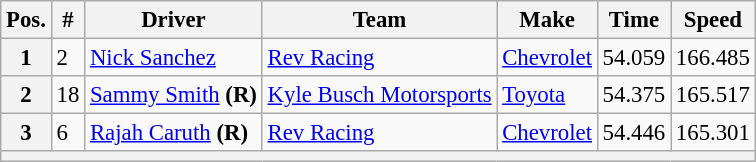<table class="wikitable" style="font-size:95%">
<tr>
<th>Pos.</th>
<th>#</th>
<th>Driver</th>
<th>Team</th>
<th>Make</th>
<th>Time</th>
<th>Speed</th>
</tr>
<tr>
<th>1</th>
<td>2</td>
<td><a href='#'>Nick Sanchez</a></td>
<td><a href='#'>Rev Racing</a></td>
<td><a href='#'>Chevrolet</a></td>
<td>54.059</td>
<td>166.485</td>
</tr>
<tr>
<th>2</th>
<td>18</td>
<td><a href='#'>Sammy Smith</a> <strong>(R)</strong></td>
<td><a href='#'>Kyle Busch Motorsports</a></td>
<td><a href='#'>Toyota</a></td>
<td>54.375</td>
<td>165.517</td>
</tr>
<tr>
<th>3</th>
<td>6</td>
<td><a href='#'>Rajah Caruth</a> <strong>(R)</strong></td>
<td><a href='#'>Rev Racing</a></td>
<td><a href='#'>Chevrolet</a></td>
<td>54.446</td>
<td>165.301</td>
</tr>
<tr>
<th colspan="7"></th>
</tr>
</table>
